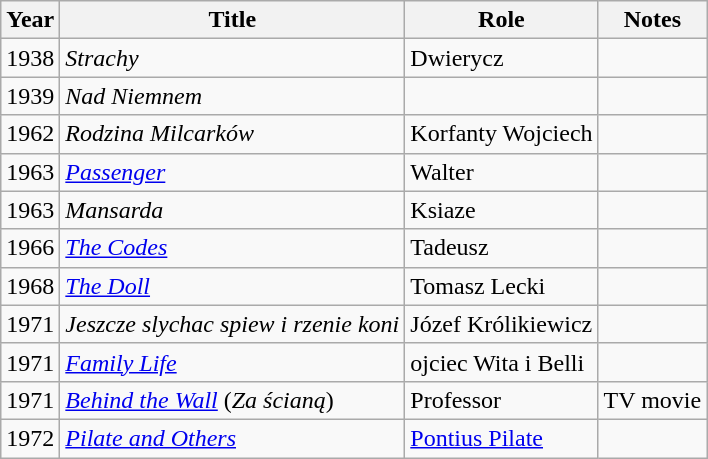<table class="wikitable">
<tr>
<th>Year</th>
<th>Title</th>
<th>Role</th>
<th>Notes</th>
</tr>
<tr>
<td>1938</td>
<td><em>Strachy</em></td>
<td>Dwierycz</td>
<td></td>
</tr>
<tr>
<td>1939</td>
<td><em>Nad Niemnem</em></td>
<td></td>
<td></td>
</tr>
<tr>
<td>1962</td>
<td><em>Rodzina Milcarków</em></td>
<td>Korfanty Wojciech</td>
<td></td>
</tr>
<tr>
<td>1963</td>
<td><em><a href='#'>Passenger</a></em></td>
<td>Walter</td>
<td></td>
</tr>
<tr>
<td>1963</td>
<td><em>Mansarda</em></td>
<td>Ksiaze</td>
<td></td>
</tr>
<tr>
<td>1966</td>
<td><em><a href='#'>The Codes</a></em></td>
<td>Tadeusz</td>
<td></td>
</tr>
<tr>
<td>1968</td>
<td><em><a href='#'>The Doll</a></em></td>
<td>Tomasz Lecki</td>
<td></td>
</tr>
<tr>
<td>1971</td>
<td><em>Jeszcze slychac spiew i rzenie koni</em></td>
<td>Józef Królikiewicz</td>
<td></td>
</tr>
<tr>
<td>1971</td>
<td><em><a href='#'>Family Life</a></em></td>
<td>ojciec Wita i Belli</td>
<td></td>
</tr>
<tr>
<td>1971</td>
<td><em><a href='#'>Behind the Wall</a></em> (<em>Za ścianą</em>)</td>
<td>Professor</td>
<td>TV movie</td>
</tr>
<tr>
<td>1972</td>
<td><em><a href='#'>Pilate and Others</a></em></td>
<td><a href='#'>Pontius Pilate</a></td>
<td></td>
</tr>
</table>
